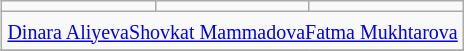<table class="wikitable" align="right">
<tr>
<td></td>
<td></td>
<td></td>
</tr>
<tr>
<td colspan="5" align="center"><small><a href='#'>Dinara Aliyeva</a><a href='#'>Shovkat Mammadova</a><a href='#'>Fatma Mukhtarova</a></small></td>
</tr>
<tr>
</tr>
</table>
